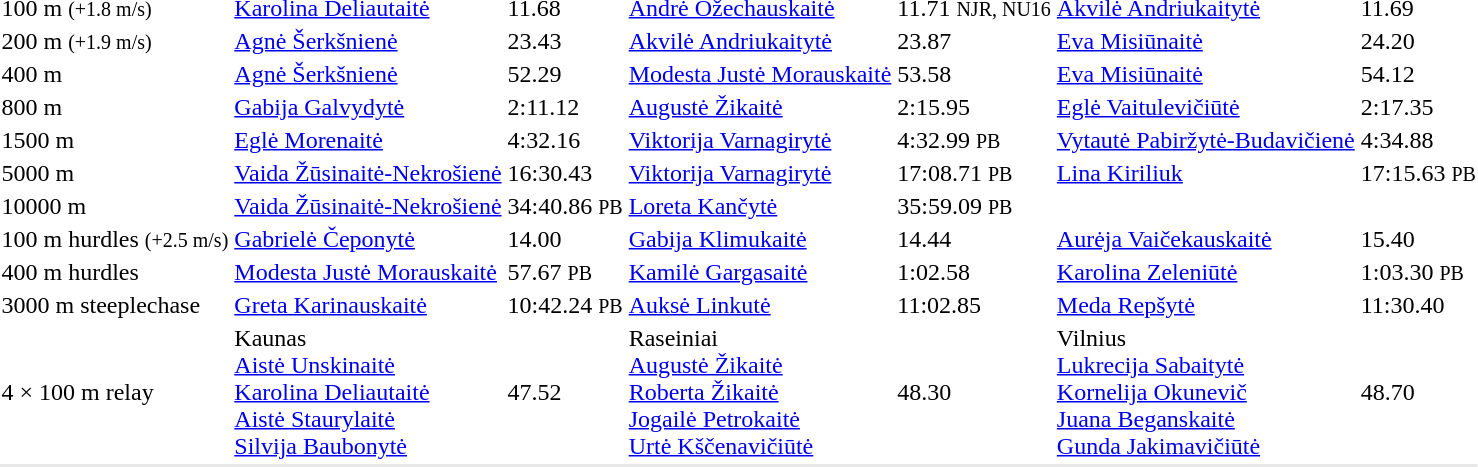<table>
<tr>
<td>100 m <small>(+1.8 m/s)</small></td>
<td><a href='#'>Karolina Deliautaitė</a></td>
<td>11.68</td>
<td><a href='#'>Andrė Ožechauskaitė</a></td>
<td>11.71 <small>NJR, NU16</small></td>
<td><a href='#'>Akvilė Andriukaitytė</a></td>
<td>11.69</td>
</tr>
<tr>
<td>200 m <small>(+1.9 m/s)</small></td>
<td><a href='#'>Agnė Šerkšnienė</a></td>
<td>23.43</td>
<td><a href='#'>Akvilė Andriukaitytė</a></td>
<td>23.87</td>
<td><a href='#'>Eva Misiūnaitė</a></td>
<td>24.20</td>
</tr>
<tr>
<td>400 m</td>
<td><a href='#'>Agnė Šerkšnienė</a></td>
<td>52.29</td>
<td><a href='#'>Modesta Justė Morauskaitė</a></td>
<td>53.58</td>
<td><a href='#'>Eva Misiūnaitė</a></td>
<td>54.12</td>
</tr>
<tr>
<td>800 m</td>
<td><a href='#'>Gabija Galvydytė</a></td>
<td>2:11.12</td>
<td><a href='#'>Augustė Žikaitė</a></td>
<td>2:15.95</td>
<td><a href='#'>Eglė Vaitulevičiūtė</a></td>
<td>2:17.35</td>
</tr>
<tr>
<td>1500 m</td>
<td><a href='#'>Eglė Morenaitė</a></td>
<td>4:32.16</td>
<td><a href='#'>Viktorija Varnagirytė</a></td>
<td>4:32.99 <small>PB</small></td>
<td><a href='#'>Vytautė Pabiržytė-Budavičienė</a></td>
<td>4:34.88</td>
</tr>
<tr>
<td>5000 m</td>
<td><a href='#'>Vaida Žūsinaitė-Nekrošienė</a></td>
<td>16:30.43</td>
<td><a href='#'>Viktorija Varnagirytė</a></td>
<td>17:08.71 <small>PB</small></td>
<td><a href='#'>Lina Kiriliuk</a></td>
<td>17:15.63 <small>PB</small></td>
</tr>
<tr>
<td>10000 m</td>
<td><a href='#'>Vaida Žūsinaitė-Nekrošienė</a></td>
<td>34:40.86 <small>PB</small></td>
<td><a href='#'>Loreta Kančytė</a></td>
<td>35:59.09 <small>PB</small></td>
<td></td>
<td></td>
</tr>
<tr>
<td>100 m hurdles <small>(+2.5 m/s)</small></td>
<td><a href='#'>Gabrielė Čeponytė</a></td>
<td>14.00</td>
<td><a href='#'>Gabija Klimukaitė</a></td>
<td>14.44</td>
<td><a href='#'>Aurėja Vaičekauskaitė</a></td>
<td>15.40</td>
</tr>
<tr>
<td>400 m hurdles</td>
<td><a href='#'>Modesta Justė Morauskaitė</a></td>
<td>57.67 <small>PB</small></td>
<td><a href='#'>Kamilė Gargasaitė</a></td>
<td>1:02.58</td>
<td><a href='#'>Karolina Zeleniūtė</a></td>
<td>1:03.30 <small>PB</small></td>
</tr>
<tr>
<td>3000 m steeplechase</td>
<td><a href='#'>Greta Karinauskaitė</a></td>
<td>10:42.24 <small>PB</small></td>
<td><a href='#'>Auksė Linkutė</a></td>
<td>11:02.85</td>
<td><a href='#'>Meda Repšytė</a></td>
<td>11:30.40</td>
</tr>
<tr>
<td>4 × 100 m relay</td>
<td>Kaunas <br><a href='#'>Aistė Unskinaitė</a><br><a href='#'>Karolina Deliautaitė</a><br><a href='#'>Aistė Staurylaitė</a><br><a href='#'>Silvija Baubonytė</a></td>
<td>47.52</td>
<td>Raseiniai <br> <a href='#'>Augustė Žikaitė</a><br><a href='#'>Roberta Žikaitė</a><br><a href='#'>Jogailė Petrokaitė</a><br><a href='#'>Urtė Kščenavičiūtė</a></td>
<td>48.30</td>
<td>Vilnius <br> <a href='#'>Lukrecija Sabaitytė</a><br><a href='#'>Kornelija Okunevič</a><br><a href='#'>Juana Beganskaitė</a><br><a href='#'>Gunda Jakimavičiūtė</a></td>
<td>48.70</td>
</tr>
<tr bgcolor= e8e8e8>
<td colspan=7></td>
</tr>
</table>
